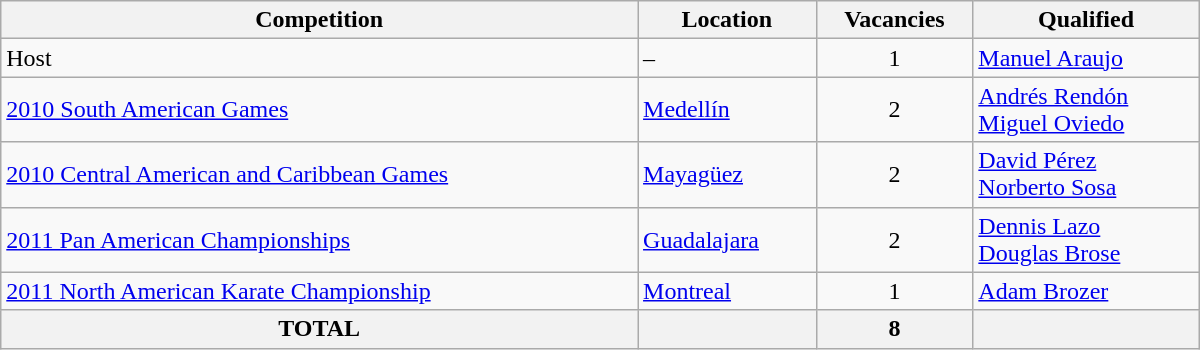<table class = "wikitable" width=800>
<tr>
<th>Competition</th>
<th>Location</th>
<th>Vacancies</th>
<th>Qualified</th>
</tr>
<tr>
<td>Host</td>
<td>–</td>
<td align="center">1</td>
<td> <a href='#'>Manuel Araujo</a></td>
</tr>
<tr>
<td><a href='#'>2010 South American Games</a></td>
<td> <a href='#'>Medellín</a></td>
<td align="center">2</td>
<td> <a href='#'>Andrés Rendón</a> <br> <a href='#'>Miguel Oviedo</a></td>
</tr>
<tr>
<td><a href='#'>2010 Central American and Caribbean Games</a></td>
<td> <a href='#'>Mayagüez</a></td>
<td align="center">2</td>
<td> <a href='#'>David Pérez</a> <br> <a href='#'>Norberto Sosa</a></td>
</tr>
<tr>
<td><a href='#'>2011 Pan American Championships</a> </td>
<td> <a href='#'>Guadalajara</a></td>
<td align="center">2</td>
<td> <a href='#'>Dennis Lazo</a> <br> <a href='#'>Douglas Brose</a></td>
</tr>
<tr>
<td><a href='#'>2011 North American Karate Championship</a> </td>
<td> <a href='#'>Montreal</a></td>
<td align="center">1</td>
<td> <a href='#'>Adam Brozer</a></td>
</tr>
<tr>
<th>TOTAL</th>
<th></th>
<th>8</th>
<th></th>
</tr>
</table>
